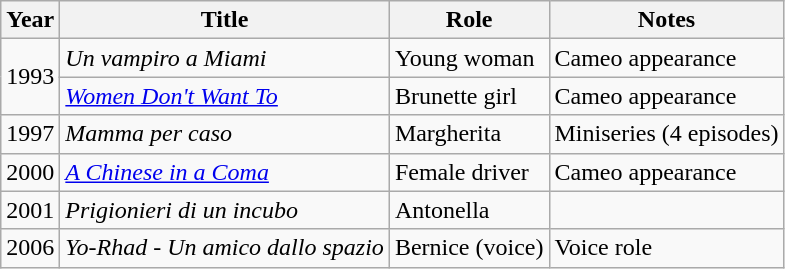<table class="wikitable">
<tr>
<th>Year</th>
<th>Title</th>
<th>Role</th>
<th>Notes</th>
</tr>
<tr>
<td rowspan="2">1993</td>
<td><em>Un vampiro a Miami</em></td>
<td>Young woman</td>
<td>Cameo appearance</td>
</tr>
<tr>
<td><em><a href='#'>Women Don't Want To</a></em></td>
<td>Brunette girl</td>
<td>Cameo appearance</td>
</tr>
<tr>
<td>1997</td>
<td><em>Mamma per caso</em></td>
<td>Margherita</td>
<td>Miniseries (4 episodes)</td>
</tr>
<tr>
<td>2000</td>
<td><em><a href='#'>A Chinese in a Coma</a></em></td>
<td>Female driver</td>
<td>Cameo appearance</td>
</tr>
<tr>
<td>2001</td>
<td><em>Prigionieri di un incubo</em></td>
<td>Antonella</td>
<td></td>
</tr>
<tr>
<td>2006</td>
<td><em>Yo-Rhad - Un amico dallo spazio</em></td>
<td>Bernice (voice)</td>
<td>Voice role</td>
</tr>
</table>
